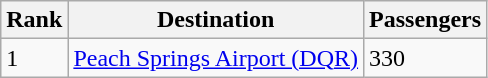<table class="wikitable">
<tr>
<th>Rank</th>
<th>Destination</th>
<th>Passengers</th>
</tr>
<tr>
<td>1</td>
<td><a href='#'>Peach Springs Airport (DQR)</a></td>
<td>330</td>
</tr>
</table>
